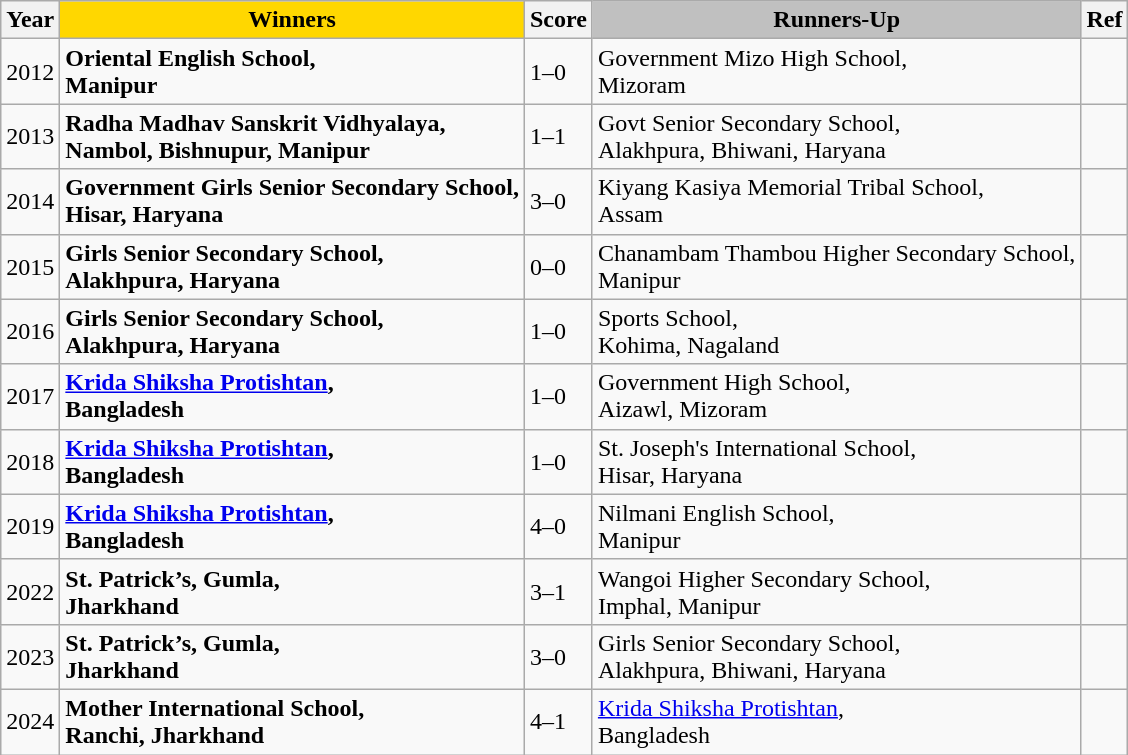<table class="wikitable sortable">
<tr>
<th>Year</th>
<th style="background:gold">Winners</th>
<th>Score</th>
<th style="background:silver">Runners-Up</th>
<th>Ref</th>
</tr>
<tr>
<td>2012</td>
<td><strong>Oriental English School,<br>Manipur</strong></td>
<td>1–0</td>
<td>Government Mizo High School,<br>Mizoram</td>
<td></td>
</tr>
<tr>
<td>2013</td>
<td><strong>Radha Madhav Sanskrit Vidhyalaya,<br>Nambol, Bishnupur, Manipur</strong></td>
<td>1–1<br></td>
<td>Govt Senior Secondary School,<br>Alakhpura, Bhiwani, Haryana</td>
<td></td>
</tr>
<tr>
<td>2014</td>
<td><strong>Government Girls Senior Secondary School,<br>Hisar, Haryana</strong></td>
<td>3–0</td>
<td>Kiyang Kasiya Memorial Tribal School,<br>Assam</td>
<td></td>
</tr>
<tr>
<td>2015</td>
<td><strong>Girls Senior Secondary School,<br>Alakhpura, Haryana</strong></td>
<td>0–0<br></td>
<td>Chanambam Thambou Higher Secondary School,<br>Manipur</td>
<td></td>
</tr>
<tr>
<td>2016</td>
<td><strong>Girls Senior Secondary School,<br>Alakhpura, Haryana</strong></td>
<td>1–0</td>
<td>Sports School,<br>Kohima, Nagaland</td>
<td></td>
</tr>
<tr>
<td>2017</td>
<td> <strong><a href='#'>Krida Shiksha Protishtan</a>,<br>Bangladesh</strong></td>
<td>1–0</td>
<td>Government High School,<br>Aizawl, Mizoram</td>
<td></td>
</tr>
<tr>
<td>2018</td>
<td> <strong><a href='#'>Krida Shiksha Protishtan</a>,<br>Bangladesh</strong></td>
<td>1–0</td>
<td>St. Joseph's International School,<br>Hisar, Haryana</td>
<td></td>
</tr>
<tr>
<td>2019</td>
<td> <strong><a href='#'>Krida Shiksha Protishtan</a>,<br>Bangladesh</strong></td>
<td>4–0</td>
<td>Nilmani English School,<br>Manipur</td>
<td></td>
</tr>
<tr>
<td>2022</td>
<td><strong>St. Patrick’s, Gumla,<br>Jharkhand</strong></td>
<td>3–1</td>
<td>Wangoi Higher Secondary School,<br>Imphal, Manipur</td>
<td></td>
</tr>
<tr>
<td>2023</td>
<td><strong>St. Patrick’s, Gumla,<br>Jharkhand</strong></td>
<td>3–0</td>
<td>Girls Senior Secondary School,<br>Alakhpura, Bhiwani, Haryana</td>
<td></td>
</tr>
<tr>
<td>2024</td>
<td><strong>Mother International School,<br>Ranchi, Jharkhand</strong></td>
<td>4–1</td>
<td> <a href='#'>Krida Shiksha Protishtan</a>,<br>Bangladesh</td>
<td></td>
</tr>
</table>
